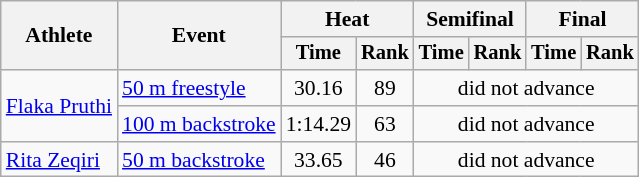<table class=wikitable style="font-size:90%">
<tr>
<th rowspan="2">Athlete</th>
<th rowspan="2">Event</th>
<th colspan="2">Heat</th>
<th colspan="2">Semifinal</th>
<th colspan="2">Final</th>
</tr>
<tr style="font-size:95%">
<th>Time</th>
<th>Rank</th>
<th>Time</th>
<th>Rank</th>
<th>Time</th>
<th>Rank</th>
</tr>
<tr align=center>
<td align=left rowspan=2><a href='#'>Flaka Pruthi</a></td>
<td align=left><a href='#'>50 m freestyle</a></td>
<td>30.16</td>
<td>89</td>
<td colspan=4>did not advance</td>
</tr>
<tr align=center>
<td align=left><a href='#'>100 m backstroke</a></td>
<td>1:14.29</td>
<td>63</td>
<td colspan=4>did not advance</td>
</tr>
<tr align=center>
<td align=left><a href='#'>Rita Zeqiri</a></td>
<td align=left><a href='#'>50 m backstroke</a></td>
<td>33.65</td>
<td>46</td>
<td colspan=4>did not advance</td>
</tr>
</table>
